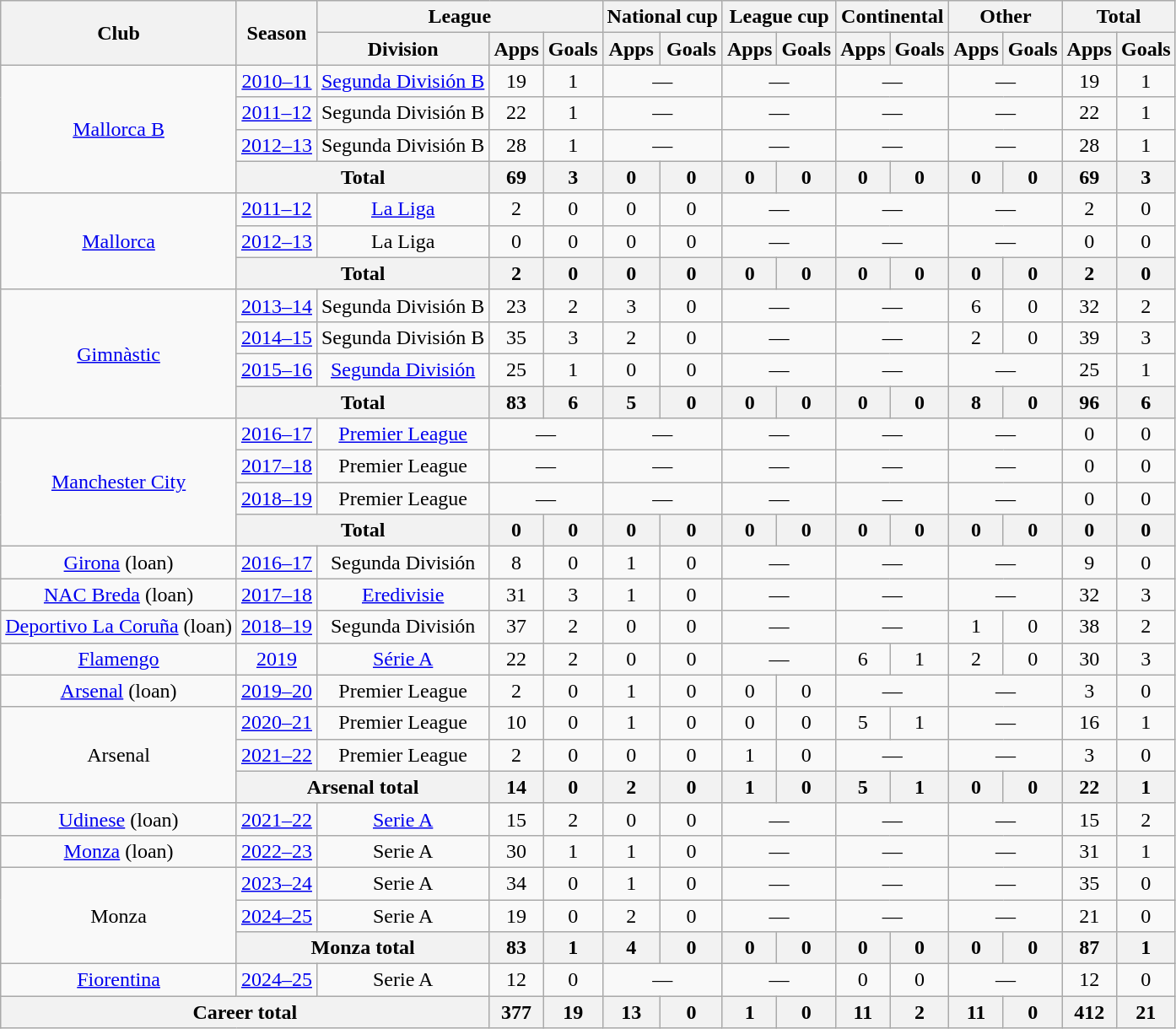<table class="wikitable" style="text-align: center;">
<tr>
<th rowspan="2">Club</th>
<th rowspan="2">Season</th>
<th colspan="3">League</th>
<th colspan="2">National cup</th>
<th colspan="2">League cup</th>
<th colspan="2">Continental</th>
<th colspan="2">Other</th>
<th colspan="2">Total</th>
</tr>
<tr>
<th>Division</th>
<th>Apps</th>
<th>Goals</th>
<th>Apps</th>
<th>Goals</th>
<th>Apps</th>
<th>Goals</th>
<th>Apps</th>
<th>Goals</th>
<th>Apps</th>
<th>Goals</th>
<th>Apps</th>
<th>Goals</th>
</tr>
<tr>
<td rowspan="4"><a href='#'>Mallorca B</a></td>
<td><a href='#'>2010–11</a></td>
<td><a href='#'>Segunda División B</a></td>
<td>19</td>
<td>1</td>
<td colspan="2">—</td>
<td colspan="2">—</td>
<td colspan="2">—</td>
<td colspan="2">—</td>
<td>19</td>
<td>1</td>
</tr>
<tr>
<td><a href='#'>2011–12</a></td>
<td>Segunda División B</td>
<td>22</td>
<td>1</td>
<td colspan="2">—</td>
<td colspan="2">—</td>
<td colspan="2">—</td>
<td colspan="2">—</td>
<td>22</td>
<td>1</td>
</tr>
<tr>
<td><a href='#'>2012–13</a></td>
<td>Segunda División B</td>
<td>28</td>
<td>1</td>
<td colspan="2">—</td>
<td colspan="2">—</td>
<td colspan="2">—</td>
<td colspan="2">—</td>
<td>28</td>
<td>1</td>
</tr>
<tr>
<th colspan="2">Total</th>
<th>69</th>
<th>3</th>
<th>0</th>
<th>0</th>
<th>0</th>
<th>0</th>
<th>0</th>
<th>0</th>
<th>0</th>
<th>0</th>
<th>69</th>
<th>3</th>
</tr>
<tr>
<td rowspan="3"><a href='#'>Mallorca</a></td>
<td><a href='#'>2011–12</a></td>
<td><a href='#'>La Liga</a></td>
<td>2</td>
<td>0</td>
<td>0</td>
<td>0</td>
<td colspan="2">—</td>
<td colspan="2">—</td>
<td colspan="2">—</td>
<td>2</td>
<td>0</td>
</tr>
<tr>
<td><a href='#'>2012–13</a></td>
<td>La Liga</td>
<td>0</td>
<td>0</td>
<td>0</td>
<td>0</td>
<td colspan="2">—</td>
<td colspan="2">—</td>
<td colspan="2">—</td>
<td>0</td>
<td>0</td>
</tr>
<tr>
<th colspan="2">Total</th>
<th>2</th>
<th>0</th>
<th>0</th>
<th>0</th>
<th>0</th>
<th>0</th>
<th>0</th>
<th>0</th>
<th>0</th>
<th>0</th>
<th>2</th>
<th>0</th>
</tr>
<tr>
<td rowspan="4"><a href='#'>Gimnàstic</a></td>
<td><a href='#'>2013–14</a></td>
<td>Segunda División B</td>
<td>23</td>
<td>2</td>
<td>3</td>
<td>0</td>
<td colspan="2">—</td>
<td colspan="2">—</td>
<td>6</td>
<td>0</td>
<td>32</td>
<td>2</td>
</tr>
<tr>
<td><a href='#'>2014–15</a></td>
<td>Segunda División B</td>
<td>35</td>
<td>3</td>
<td>2</td>
<td>0</td>
<td colspan="2">—</td>
<td colspan="2">—</td>
<td>2</td>
<td>0</td>
<td>39</td>
<td>3</td>
</tr>
<tr>
<td><a href='#'>2015–16</a></td>
<td><a href='#'>Segunda División</a></td>
<td>25</td>
<td>1</td>
<td>0</td>
<td>0</td>
<td colspan="2">—</td>
<td colspan="2">—</td>
<td colspan="2">—</td>
<td>25</td>
<td>1</td>
</tr>
<tr>
<th colspan="2">Total</th>
<th>83</th>
<th>6</th>
<th>5</th>
<th>0</th>
<th>0</th>
<th>0</th>
<th>0</th>
<th>0</th>
<th>8</th>
<th>0</th>
<th>96</th>
<th>6</th>
</tr>
<tr>
<td rowspan="4"><a href='#'>Manchester City</a></td>
<td><a href='#'>2016–17</a></td>
<td><a href='#'>Premier League</a></td>
<td colspan="2">—</td>
<td colspan="2">—</td>
<td colspan="2">—</td>
<td colspan="2">—</td>
<td colspan="2">—</td>
<td>0</td>
<td>0</td>
</tr>
<tr>
<td><a href='#'>2017–18</a></td>
<td>Premier League</td>
<td colspan="2">—</td>
<td colspan="2">—</td>
<td colspan="2">—</td>
<td colspan="2">—</td>
<td colspan="2">—</td>
<td>0</td>
<td>0</td>
</tr>
<tr>
<td><a href='#'>2018–19</a></td>
<td>Premier League</td>
<td colspan="2">—</td>
<td colspan="2">—</td>
<td colspan="2">—</td>
<td colspan="2">—</td>
<td colspan="2">—</td>
<td>0</td>
<td>0</td>
</tr>
<tr>
<th colspan="2">Total</th>
<th>0</th>
<th>0</th>
<th>0</th>
<th>0</th>
<th>0</th>
<th>0</th>
<th>0</th>
<th>0</th>
<th>0</th>
<th>0</th>
<th>0</th>
<th>0</th>
</tr>
<tr>
<td><a href='#'>Girona</a> (loan)</td>
<td><a href='#'>2016–17</a></td>
<td>Segunda División</td>
<td>8</td>
<td>0</td>
<td>1</td>
<td>0</td>
<td colspan="2">—</td>
<td colspan="2">—</td>
<td colspan="2">—</td>
<td>9</td>
<td>0</td>
</tr>
<tr>
<td><a href='#'>NAC Breda</a> (loan)</td>
<td><a href='#'>2017–18</a></td>
<td><a href='#'>Eredivisie</a></td>
<td>31</td>
<td>3</td>
<td>1</td>
<td>0</td>
<td colspan="2">—</td>
<td colspan="2">—</td>
<td colspan="2">—</td>
<td>32</td>
<td>3</td>
</tr>
<tr>
<td><a href='#'>Deportivo La Coruña</a> (loan)</td>
<td><a href='#'>2018–19</a></td>
<td>Segunda División</td>
<td>37</td>
<td>2</td>
<td>0</td>
<td>0</td>
<td colspan="2">—</td>
<td colspan="2">—</td>
<td>1</td>
<td>0</td>
<td>38</td>
<td>2</td>
</tr>
<tr>
<td><a href='#'>Flamengo</a></td>
<td><a href='#'>2019</a></td>
<td><a href='#'>Série A</a></td>
<td>22</td>
<td>2</td>
<td>0</td>
<td>0</td>
<td colspan="2">—</td>
<td>6</td>
<td>1</td>
<td>2</td>
<td>0</td>
<td>30</td>
<td>3</td>
</tr>
<tr>
<td><a href='#'>Arsenal</a> (loan)</td>
<td><a href='#'>2019–20</a></td>
<td>Premier League</td>
<td>2</td>
<td>0</td>
<td>1</td>
<td>0</td>
<td>0</td>
<td>0</td>
<td colspan="2">—</td>
<td colspan="2">—</td>
<td>3</td>
<td>0</td>
</tr>
<tr>
<td rowspan="3">Arsenal</td>
<td><a href='#'>2020–21</a></td>
<td>Premier League</td>
<td>10</td>
<td>0</td>
<td>1</td>
<td>0</td>
<td>0</td>
<td>0</td>
<td>5</td>
<td>1</td>
<td colspan="2">—</td>
<td>16</td>
<td>1</td>
</tr>
<tr>
<td><a href='#'>2021–22</a></td>
<td>Premier League</td>
<td>2</td>
<td>0</td>
<td>0</td>
<td>0</td>
<td>1</td>
<td>0</td>
<td colspan="2">—</td>
<td colspan="2">—</td>
<td>3</td>
<td>0</td>
</tr>
<tr>
<th colspan="2">Arsenal total</th>
<th>14</th>
<th>0</th>
<th>2</th>
<th>0</th>
<th>1</th>
<th>0</th>
<th>5</th>
<th>1</th>
<th>0</th>
<th>0</th>
<th>22</th>
<th>1</th>
</tr>
<tr>
<td><a href='#'>Udinese</a> (loan)</td>
<td><a href='#'>2021–22</a></td>
<td><a href='#'>Serie A</a></td>
<td>15</td>
<td>2</td>
<td>0</td>
<td>0</td>
<td colspan="2">—</td>
<td colspan="2">—</td>
<td colspan="2">—</td>
<td>15</td>
<td>2</td>
</tr>
<tr>
<td><a href='#'>Monza</a> (loan)</td>
<td><a href='#'>2022–23</a></td>
<td>Serie A</td>
<td>30</td>
<td>1</td>
<td>1</td>
<td>0</td>
<td colspan="2">—</td>
<td colspan="2">—</td>
<td colspan="2">—</td>
<td>31</td>
<td>1</td>
</tr>
<tr>
<td rowspan="3">Monza</td>
<td><a href='#'>2023–24</a></td>
<td>Serie A</td>
<td>34</td>
<td>0</td>
<td>1</td>
<td>0</td>
<td colspan="2">—</td>
<td colspan="2">—</td>
<td colspan="2">—</td>
<td>35</td>
<td>0</td>
</tr>
<tr>
<td><a href='#'>2024–25</a></td>
<td>Serie A</td>
<td>19</td>
<td>0</td>
<td>2</td>
<td>0</td>
<td colspan="2">—</td>
<td colspan="2">—</td>
<td colspan="2">—</td>
<td>21</td>
<td>0</td>
</tr>
<tr>
<th colspan="2">Monza total</th>
<th>83</th>
<th>1</th>
<th>4</th>
<th>0</th>
<th>0</th>
<th>0</th>
<th>0</th>
<th>0</th>
<th>0</th>
<th>0</th>
<th>87</th>
<th>1</th>
</tr>
<tr>
<td><a href='#'>Fiorentina</a></td>
<td><a href='#'>2024–25</a></td>
<td>Serie A</td>
<td>12</td>
<td>0</td>
<td colspan="2">—</td>
<td colspan="2">—</td>
<td>0</td>
<td>0</td>
<td colspan="2">—</td>
<td>12</td>
<td>0</td>
</tr>
<tr>
<th colspan="3">Career total</th>
<th>377</th>
<th>19</th>
<th>13</th>
<th>0</th>
<th>1</th>
<th>0</th>
<th>11</th>
<th>2</th>
<th>11</th>
<th>0</th>
<th>412</th>
<th>21</th>
</tr>
</table>
